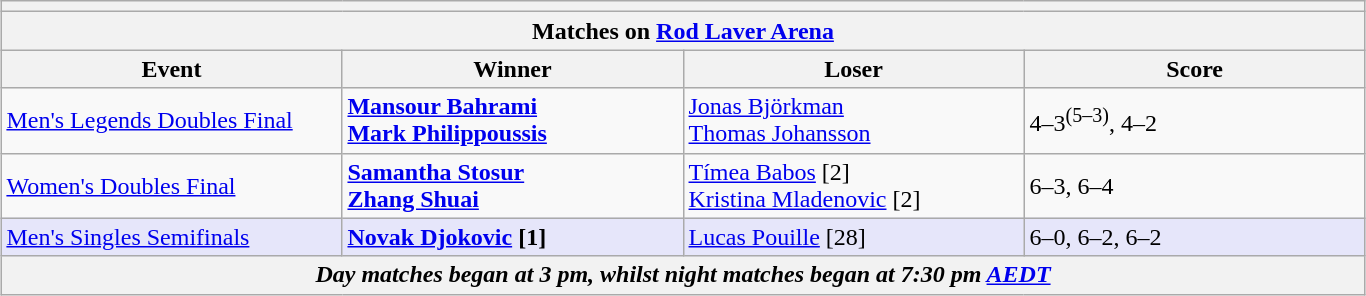<table class="wikitable collapsible uncollapsed" style="margin:1em auto;">
<tr>
<th colspan=4></th>
</tr>
<tr>
<th colspan=4><strong>Matches on <a href='#'>Rod Laver Arena</a></strong></th>
</tr>
<tr>
<th style="width:220px;">Event</th>
<th style="width:220px;">Winner</th>
<th style="width:220px;">Loser</th>
<th style="width:220px;">Score</th>
</tr>
<tr>
<td><a href='#'>Men's Legends Doubles Final</a></td>
<td><strong> <a href='#'>Mansour Bahrami</a> <br>  <a href='#'>Mark Philippoussis</a></strong></td>
<td> <a href='#'>Jonas Björkman</a> <br>  <a href='#'>Thomas Johansson</a></td>
<td>4–3<sup>(5–3)</sup>, 4–2</td>
</tr>
<tr>
<td><a href='#'>Women's Doubles Final</a></td>
<td><strong> <a href='#'>Samantha Stosur</a> <br>  <a href='#'>Zhang Shuai</a></strong></td>
<td> <a href='#'>Tímea Babos</a> [2] <br>  <a href='#'>Kristina Mladenovic</a> [2]</td>
<td>6–3, 6–4</td>
</tr>
<tr bgcolor=lavender>
<td><a href='#'>Men's Singles Semifinals</a></td>
<td> <strong><a href='#'>Novak Djokovic</a> [1]</strong></td>
<td> <a href='#'>Lucas Pouille</a> [28]</td>
<td>6–0, 6–2, 6–2</td>
</tr>
<tr>
<th colspan=4><em>Day matches began at 3 pm, whilst night matches began at 7:30 pm <a href='#'>AEDT</a></em></th>
</tr>
</table>
